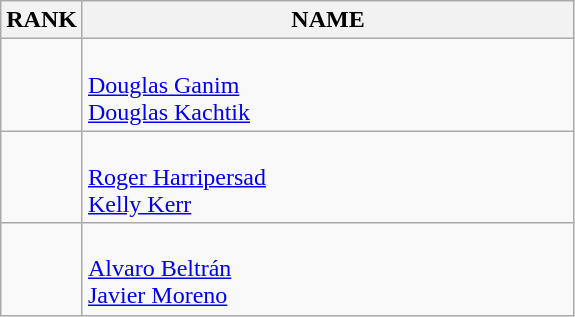<table class="wikitable">
<tr>
<th>RANK</th>
<th style="width: 20em">NAME</th>
</tr>
<tr>
<td align="center"></td>
<td><strong></strong><br><a href='#'>Douglas Ganim</a><br><a href='#'>Douglas Kachtik</a></td>
</tr>
<tr>
<td align="center"></td>
<td><strong></strong><br><a href='#'>Roger Harripersad</a><br><a href='#'>Kelly Kerr</a></td>
</tr>
<tr>
<td align="center"></td>
<td><strong></strong><br><a href='#'>Alvaro Beltrán</a><br><a href='#'>Javier Moreno</a></td>
</tr>
</table>
